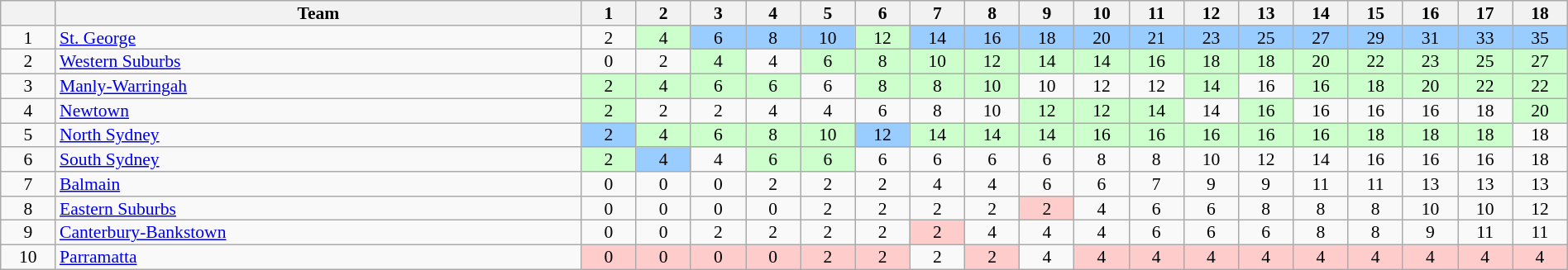<table class="wikitable" style="text-align:center; line-height: 90%; font-size:90%;" width=100%>
<tr>
<th width=20 abbr="Position"></th>
<th width=250>Team</th>
<th width=20 abbr="Round 1">1</th>
<th width=20 abbr="Round 2">2</th>
<th width=20 abbr="Round 3">3</th>
<th width=20 abbr="Round 4">4</th>
<th width=20 abbr="Round 5">5</th>
<th width=20 abbr="Round 6">6</th>
<th width=20 abbr="Round 7">7</th>
<th width=20 abbr="Round 8">8</th>
<th width=20 abbr="Round 9">9</th>
<th width=20 abbr="Round 10">10</th>
<th width=20 abbr="Round 11">11</th>
<th width=20 abbr="Round 12">12</th>
<th width=20 abbr="Round 13">13</th>
<th width=20 abbr="Round 14">14</th>
<th width=20 abbr="Round 15">15</th>
<th width=20 abbr="Round 16">16</th>
<th width=20 abbr="Round 17">17</th>
<th width=20 abbr="Round 18">18</th>
</tr>
<tr>
<td>1</td>
<td style="text-align:left;"> <a href='#'>St. George</a></td>
<td>2</td>
<td style="background: #ccffcc;">4</td>
<td style="background: #99ccff;">6</td>
<td style="background: #99ccff;">8</td>
<td style="background: #99ccff;">10</td>
<td style="background: #ccffcc;">12</td>
<td style="background: #99ccff;">14</td>
<td style="background: #99ccff;">16</td>
<td style="background: #99ccff;">18</td>
<td style="background: #99ccff;">20</td>
<td style="background: #99ccff;">21</td>
<td style="background: #99ccff;">23</td>
<td style="background: #99ccff;">25</td>
<td style="background: #99ccff;">27</td>
<td style="background: #99ccff;">29</td>
<td style="background: #99ccff;">31</td>
<td style="background: #99ccff;">33</td>
<td style="background: #99ccff;">35</td>
</tr>
<tr>
<td>2</td>
<td style="text-align:left;"> <a href='#'>Western Suburbs</a></td>
<td>0</td>
<td>2</td>
<td style="background: #ccffcc;">4</td>
<td>4</td>
<td style="background: #ccffcc;">6</td>
<td style="background: #ccffcc;">8</td>
<td style="background: #ccffcc;">10</td>
<td style="background: #ccffcc;">12</td>
<td style="background: #ccffcc;">14</td>
<td style="background: #ccffcc;">14</td>
<td style="background: #ccffcc;">16</td>
<td style="background: #ccffcc;">18</td>
<td style="background: #ccffcc;">18</td>
<td style="background: #ccffcc;">20</td>
<td style="background: #ccffcc;">22</td>
<td style="background: #ccffcc;">23</td>
<td style="background: #ccffcc;">25</td>
<td style="background: #ccffcc;">27</td>
</tr>
<tr>
<td>3</td>
<td style="text-align:left;"> <a href='#'>Manly-Warringah</a></td>
<td style="background: #ccffcc;">2</td>
<td style="background: #ccffcc;">4</td>
<td style="background: #ccffcc;">6</td>
<td style="background: #ccffcc;">6</td>
<td>6</td>
<td style="background: #ccffcc;">8</td>
<td style="background: #ccffcc;">8</td>
<td style="background: #ccffcc;">10</td>
<td>10</td>
<td>12</td>
<td>12</td>
<td style="background: #ccffcc;">14</td>
<td>16</td>
<td style="background: #ccffcc;">16</td>
<td style="background: #ccffcc;">18</td>
<td style="background: #ccffcc;">20</td>
<td style="background: #ccffcc;">22</td>
<td style="background: #ccffcc;">22</td>
</tr>
<tr>
<td>4</td>
<td style="text-align:left;"> <a href='#'>Newtown</a></td>
<td style="background: #ccffcc;">2</td>
<td>2</td>
<td>2</td>
<td>4</td>
<td>4</td>
<td>6</td>
<td>8</td>
<td>10</td>
<td style="background: #ccffcc;">12</td>
<td style="background: #ccffcc;">12</td>
<td style="background: #ccffcc;">14</td>
<td>14</td>
<td style="background: #ccffcc;">16</td>
<td>16</td>
<td>16</td>
<td>16</td>
<td>18</td>
<td style="background: #ccffcc;">20</td>
</tr>
<tr>
<td>5</td>
<td style="text-align:left;"> <a href='#'>North Sydney</a></td>
<td style="background: #99ccff;">2</td>
<td style="background: #ccffcc;">4</td>
<td style="background: #ccffcc;">6</td>
<td style="background: #ccffcc;">8</td>
<td style="background: #ccffcc;">10</td>
<td style="background: #99ccff;">12</td>
<td style="background: #ccffcc;">14</td>
<td style="background: #ccffcc;">14</td>
<td style="background: #ccffcc;">14</td>
<td style="background: #ccffcc;">16</td>
<td style="background: #ccffcc;">16</td>
<td style="background: #ccffcc;">16</td>
<td style="background: #ccffcc;">16</td>
<td style="background: #ccffcc;">16</td>
<td style="background: #ccffcc;">18</td>
<td style="background: #ccffcc;">18</td>
<td style="background: #ccffcc;">18</td>
<td>18</td>
</tr>
<tr>
<td>6</td>
<td style="text-align:left;"> <a href='#'>South Sydney</a></td>
<td style="background: #ccffcc;">2</td>
<td style="background: #99ccff;">4</td>
<td>4</td>
<td style="background: #ccffcc;">6</td>
<td style="background: #ccffcc;">6</td>
<td>6</td>
<td>6</td>
<td>6</td>
<td>6</td>
<td>8</td>
<td>8</td>
<td>10</td>
<td>12</td>
<td>14</td>
<td>16</td>
<td>16</td>
<td>16</td>
<td>18</td>
</tr>
<tr>
<td>7</td>
<td style="text-align:left;"> <a href='#'>Balmain</a></td>
<td>0</td>
<td>0</td>
<td>0</td>
<td>2</td>
<td>2</td>
<td>2</td>
<td>4</td>
<td>4</td>
<td>6</td>
<td>6</td>
<td>7</td>
<td>9</td>
<td>9</td>
<td>11</td>
<td>11</td>
<td>13</td>
<td>13</td>
<td>13</td>
</tr>
<tr>
<td>8</td>
<td style="text-align:left;"> <a href='#'>Eastern Suburbs</a></td>
<td>0</td>
<td>0</td>
<td>0</td>
<td>0</td>
<td>2</td>
<td>2</td>
<td>2</td>
<td>2</td>
<td style="background: #ffcccc;">2</td>
<td>4</td>
<td>6</td>
<td>6</td>
<td>8</td>
<td>8</td>
<td>8</td>
<td>10</td>
<td>10</td>
<td>12</td>
</tr>
<tr>
<td>9</td>
<td style="text-align:left;"> <a href='#'>Canterbury-Bankstown</a></td>
<td>0</td>
<td>0</td>
<td>2</td>
<td>2</td>
<td>2</td>
<td>2</td>
<td style="background: #ffcccc;">2</td>
<td>4</td>
<td>4</td>
<td>4</td>
<td>6</td>
<td>6</td>
<td>6</td>
<td>8</td>
<td>8</td>
<td>9</td>
<td>11</td>
<td>11</td>
</tr>
<tr>
<td>10</td>
<td style="text-align:left;"> <a href='#'>Parramatta</a></td>
<td style="background: #ffcccc;">0</td>
<td style="background: #ffcccc;">0</td>
<td style="background: #ffcccc;">0</td>
<td style="background: #ffcccc;">0</td>
<td style="background: #ffcccc;">2</td>
<td style="background: #ffcccc;">2</td>
<td>2</td>
<td style="background: #ffcccc;">2</td>
<td>4</td>
<td style="background: #ffcccc;">4</td>
<td style="background: #ffcccc;">4</td>
<td style="background: #ffcccc;">4</td>
<td style="background: #ffcccc;">4</td>
<td style="background: #ffcccc;">4</td>
<td style="background: #ffcccc;">4</td>
<td style="background: #ffcccc;">4</td>
<td style="background: #ffcccc;">4</td>
<td style="background: #ffcccc;">4</td>
</tr>
</table>
